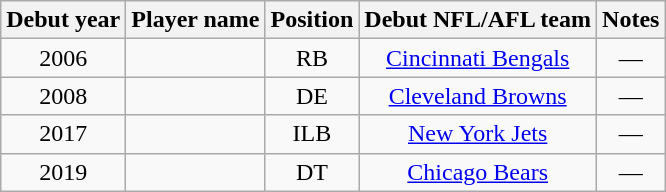<table class="wikitable sortable" style="text-align: center;">
<tr>
<th>Debut year</th>
<th>Player name</th>
<th>Position</th>
<th>Debut NFL/AFL team</th>
<th>Notes</th>
</tr>
<tr>
<td align="center">2006</td>
<td align="center"></td>
<td align="center">RB</td>
<td align="center"><a href='#'>Cincinnati Bengals</a></td>
<td align="center">—</td>
</tr>
<tr>
<td align="center">2008</td>
<td align="center"></td>
<td align="center">DE</td>
<td align="center"><a href='#'>Cleveland Browns</a></td>
<td align="center">—</td>
</tr>
<tr>
<td align="center">2017</td>
<td align="center"></td>
<td align="center">ILB</td>
<td align="center"><a href='#'>New York Jets</a></td>
<td align="center">—</td>
</tr>
<tr>
<td align="center">2019</td>
<td align="center"></td>
<td align="center">DT</td>
<td align="center"><a href='#'>Chicago Bears</a></td>
<td align="center">—</td>
</tr>
</table>
